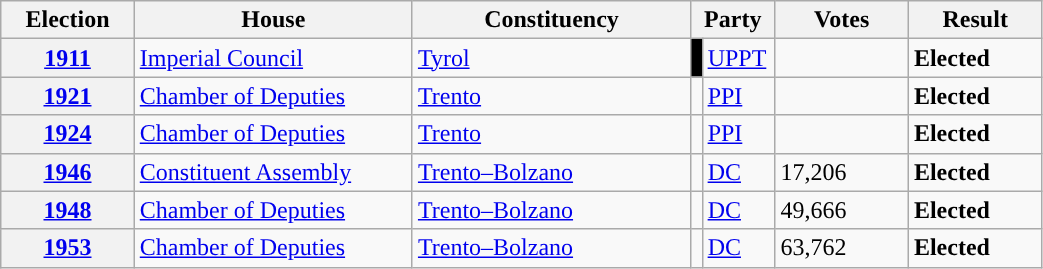<table class=wikitable style="width:55%; border:1px #AAAAFF solid">
<tr>
<th width=12%>Election</th>
<th width=25%>House</th>
<th width=25%>Constituency</th>
<th width=5% colspan="2">Party</th>
<th width=12%>Votes</th>
<th width=12%>Result</th>
</tr>
<tr>
<th><a href='#'>1911</a></th>
<td><a href='#'>Imperial Council</a></td>
<td><a href='#'>Tyrol</a></td>
<td bgcolor="black"></td>
<td><a href='#'>UPPT</a></td>
<td></td>
<td> <strong>Elected</strong></td>
</tr>
<tr>
<th><a href='#'>1921</a></th>
<td><a href='#'>Chamber of Deputies</a></td>
<td><a href='#'>Trento</a></td>
<td></td>
<td><a href='#'>PPI</a></td>
<td></td>
<td> <strong>Elected</strong></td>
</tr>
<tr>
<th><a href='#'>1924</a></th>
<td><a href='#'>Chamber of Deputies</a></td>
<td><a href='#'>Trento</a></td>
<td></td>
<td><a href='#'>PPI</a></td>
<td></td>
<td> <strong>Elected</strong></td>
</tr>
<tr>
<th><a href='#'>1946</a></th>
<td><a href='#'>Constituent Assembly</a></td>
<td><a href='#'>Trento–Bolzano</a></td>
<td></td>
<td><a href='#'>DC</a></td>
<td>17,206</td>
<td> <strong>Elected</strong></td>
</tr>
<tr>
<th><a href='#'>1948</a></th>
<td><a href='#'>Chamber of Deputies</a></td>
<td><a href='#'>Trento–Bolzano</a></td>
<td></td>
<td><a href='#'>DC</a></td>
<td>49,666</td>
<td> <strong>Elected</strong></td>
</tr>
<tr>
<th><a href='#'>1953</a></th>
<td><a href='#'>Chamber of Deputies</a></td>
<td><a href='#'>Trento–Bolzano</a></td>
<td></td>
<td><a href='#'>DC</a></td>
<td>63,762</td>
<td> <strong>Elected</strong></td>
</tr>
</table>
